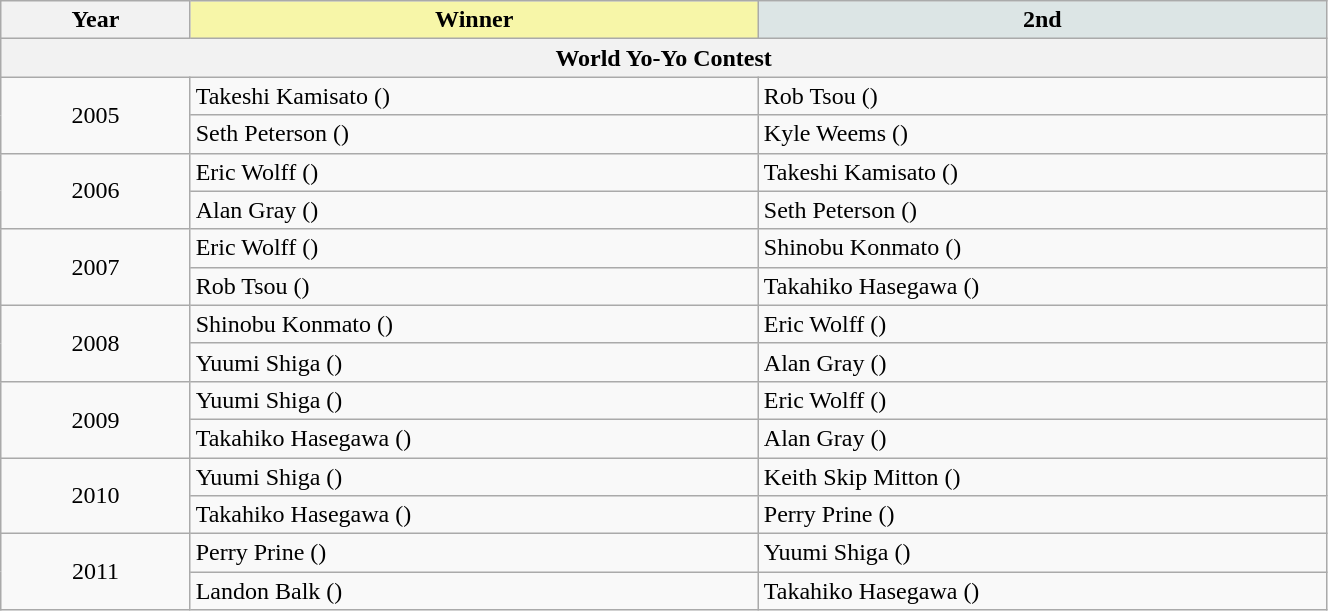<table class="wikitable" width=70%>
<tr>
<th width=10%>Year</th>
<th style="background-color: #F7F6A8;" width=30%>Winner</th>
<th style="background-color: #DCE5E5;" width=30%>2nd</th>
</tr>
<tr>
<th colspan="3">World Yo-Yo Contest</th>
</tr>
<tr>
<td align=center rowspan="2">2005</td>
<td>Takeshi Kamisato ()</td>
<td>Rob Tsou ()</td>
</tr>
<tr>
<td>Seth Peterson ()</td>
<td>Kyle Weems ()</td>
</tr>
<tr>
<td align=center rowspan="2">2006</td>
<td>Eric Wolff ()</td>
<td>Takeshi Kamisato ()</td>
</tr>
<tr>
<td>Alan Gray ()</td>
<td>Seth Peterson ()</td>
</tr>
<tr>
<td align=center rowspan="2">2007</td>
<td>Eric Wolff ()</td>
<td>Shinobu Konmato ()</td>
</tr>
<tr>
<td>Rob Tsou ()</td>
<td>Takahiko Hasegawa ()</td>
</tr>
<tr>
<td align=center rowspan="2">2008 </td>
<td>Shinobu Konmato ()</td>
<td>Eric Wolff ()</td>
</tr>
<tr>
<td>Yuumi Shiga ()</td>
<td>Alan Gray ()</td>
</tr>
<tr>
<td align=center rowspan="2">2009</td>
<td>Yuumi Shiga ()</td>
<td>Eric Wolff ()</td>
</tr>
<tr>
<td>Takahiko Hasegawa ()</td>
<td>Alan Gray ()</td>
</tr>
<tr>
<td align=center rowspan="2">2010 </td>
<td>Yuumi Shiga ()</td>
<td>Keith Skip Mitton ()</td>
</tr>
<tr>
<td>Takahiko Hasegawa ()</td>
<td>Perry Prine ()</td>
</tr>
<tr>
<td align=center rowspan="2">2011 </td>
<td>Perry Prine ()</td>
<td>Yuumi Shiga ()</td>
</tr>
<tr>
<td>Landon Balk ()</td>
<td>Takahiko Hasegawa ()</td>
</tr>
</table>
